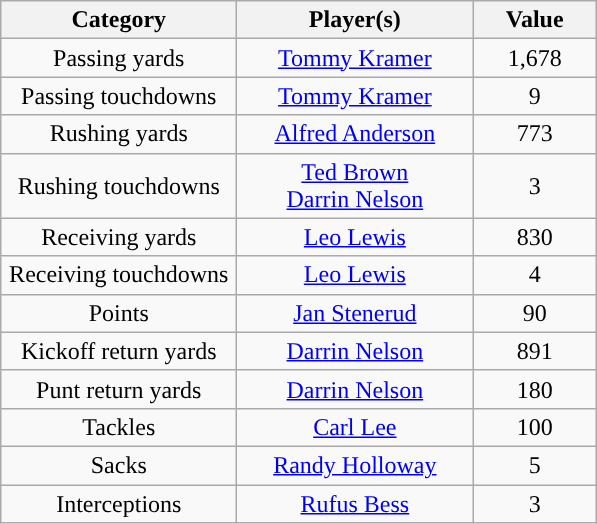<table class="wikitable" style="text-align:center">
<tr>
<th width=150px>Category</th>
<th width=150px>Player(s)</th>
<th width=75px>Value</th>
</tr>
<tr>
<td>Passing yards</td>
<td><a href='#'>Tommy Kramer</a></td>
<td>1,678</td>
</tr>
<tr>
<td>Passing touchdowns</td>
<td><a href='#'>Tommy Kramer</a></td>
<td>9</td>
</tr>
<tr>
<td>Rushing yards</td>
<td><a href='#'>Alfred Anderson</a></td>
<td>773</td>
</tr>
<tr>
<td>Rushing touchdowns</td>
<td><a href='#'>Ted Brown</a> <br> <a href='#'>Darrin Nelson</a></td>
<td>3</td>
</tr>
<tr>
<td>Receiving yards</td>
<td><a href='#'>Leo Lewis</a></td>
<td>830</td>
</tr>
<tr>
<td>Receiving touchdowns</td>
<td><a href='#'>Leo Lewis</a></td>
<td>4</td>
</tr>
<tr>
<td>Points</td>
<td><a href='#'>Jan Stenerud</a></td>
<td>90</td>
</tr>
<tr>
<td>Kickoff return yards</td>
<td><a href='#'>Darrin Nelson</a></td>
<td>891</td>
</tr>
<tr>
<td>Punt return yards</td>
<td><a href='#'>Darrin Nelson</a></td>
<td>180</td>
</tr>
<tr>
<td>Tackles</td>
<td><a href='#'>Carl Lee</a></td>
<td>100</td>
</tr>
<tr>
<td>Sacks</td>
<td><a href='#'>Randy Holloway</a></td>
<td>5</td>
</tr>
<tr>
<td>Interceptions</td>
<td><a href='#'>Rufus Bess</a></td>
<td>3</td>
</tr>
</table>
